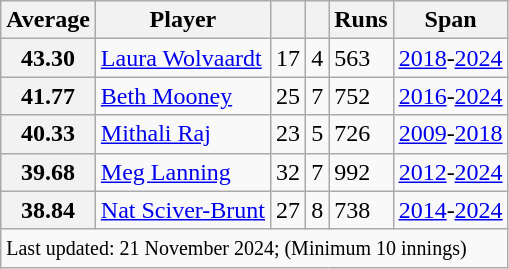<table class="wikitable sortable">
<tr>
<th>Average</th>
<th>Player</th>
<th></th>
<th></th>
<th>Runs</th>
<th>Span</th>
</tr>
<tr>
<th>43.30</th>
<td> <a href='#'>Laura Wolvaardt</a></td>
<td>17</td>
<td>4</td>
<td>563</td>
<td><a href='#'>2018</a>-<a href='#'>2024</a></td>
</tr>
<tr>
<th>41.77</th>
<td> <a href='#'>Beth Mooney</a></td>
<td>25</td>
<td>7</td>
<td>752</td>
<td><a href='#'>2016</a>-<a href='#'>2024</a></td>
</tr>
<tr>
<th>40.33</th>
<td> <a href='#'>Mithali Raj</a></td>
<td>23</td>
<td>5</td>
<td>726</td>
<td><a href='#'>2009</a>-<a href='#'>2018</a></td>
</tr>
<tr>
<th>39.68</th>
<td> <a href='#'>Meg Lanning</a></td>
<td>32</td>
<td>7</td>
<td>992</td>
<td><a href='#'>2012</a>-<a href='#'>2024</a></td>
</tr>
<tr>
<th>38.84</th>
<td> <a href='#'>Nat Sciver-Brunt</a></td>
<td>27</td>
<td>8</td>
<td>738</td>
<td><a href='#'>2014</a>-<a href='#'>2024</a></td>
</tr>
<tr>
<td colspan="8"><small>Last updated: 21 November 2024; (Minimum 10 innings)</small></td>
</tr>
</table>
